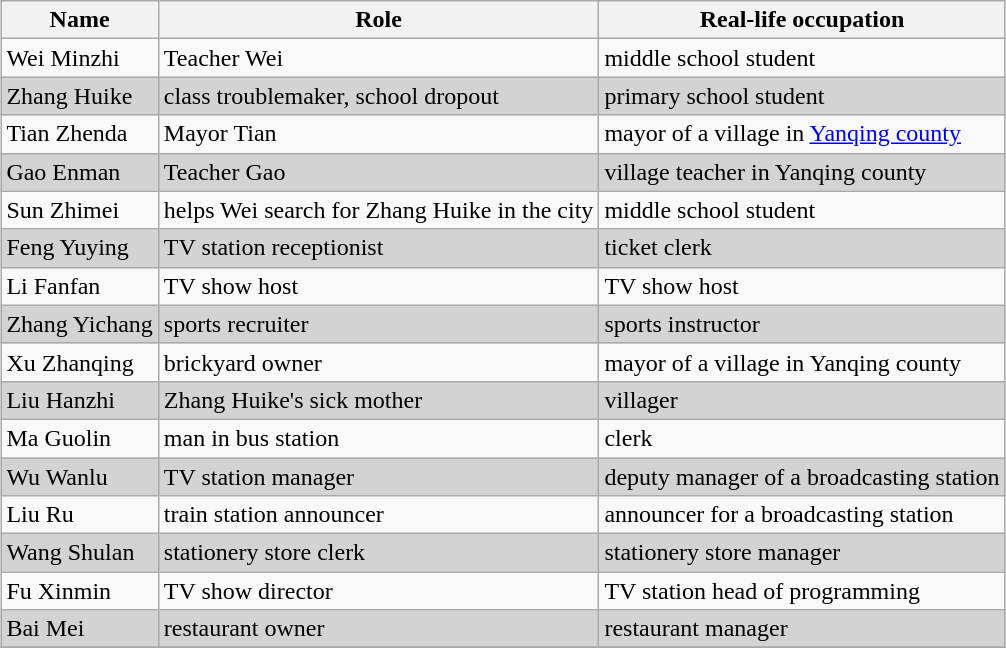<table class="wikitable" style="margin:auto;">
<tr>
<th>Name</th>
<th>Role</th>
<th>Real-life occupation</th>
</tr>
<tr>
<td>Wei Minzhi</td>
<td>Teacher Wei</td>
<td>middle school student</td>
</tr>
<tr style="background:#D3D3D3">
<td>Zhang Huike</td>
<td>class troublemaker, school dropout</td>
<td>primary school student</td>
</tr>
<tr>
<td>Tian Zhenda</td>
<td>Mayor Tian</td>
<td>mayor of a village in <a href='#'>Yanqing county</a></td>
</tr>
<tr style="background:#D3D3D3">
<td>Gao Enman</td>
<td>Teacher Gao</td>
<td>village teacher in Yanqing county</td>
</tr>
<tr>
<td>Sun Zhimei</td>
<td>helps Wei search for Zhang Huike in the city</td>
<td>middle school student</td>
</tr>
<tr style="background:#D3D3D3">
<td>Feng Yuying</td>
<td>TV station receptionist</td>
<td>ticket clerk</td>
</tr>
<tr>
<td>Li Fanfan</td>
<td>TV show host</td>
<td>TV show host</td>
</tr>
<tr style="background:#D3D3D3">
<td>Zhang Yichang</td>
<td>sports recruiter</td>
<td>sports instructor</td>
</tr>
<tr>
<td>Xu Zhanqing</td>
<td>brickyard owner</td>
<td>mayor of a village in Yanqing county</td>
</tr>
<tr style="background:#D3D3D3">
<td>Liu Hanzhi</td>
<td>Zhang Huike's sick mother</td>
<td>villager</td>
</tr>
<tr>
<td>Ma Guolin</td>
<td>man in bus station</td>
<td>clerk</td>
</tr>
<tr style="background:#D3D3D3">
<td>Wu Wanlu</td>
<td>TV station manager</td>
<td>deputy manager of a broadcasting station</td>
</tr>
<tr>
<td>Liu Ru</td>
<td>train station announcer</td>
<td>announcer for a broadcasting station</td>
</tr>
<tr style="background:#D3D3D3">
<td>Wang Shulan</td>
<td>stationery store clerk</td>
<td>stationery store manager</td>
</tr>
<tr>
<td>Fu Xinmin</td>
<td>TV show director</td>
<td>TV station head of programming</td>
</tr>
<tr style="background:#D3D3D3">
<td>Bai Mei</td>
<td>restaurant owner</td>
<td>restaurant manager</td>
</tr>
<tr>
</tr>
</table>
